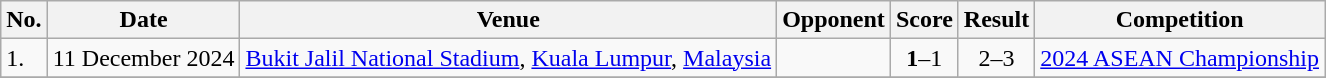<table class="wikitable">
<tr>
<th>No.</th>
<th>Date</th>
<th>Venue</th>
<th>Opponent</th>
<th>Score</th>
<th>Result</th>
<th>Competition</th>
</tr>
<tr>
<td>1.</td>
<td>11 December 2024</td>
<td><a href='#'>Bukit Jalil National Stadium</a>, <a href='#'>Kuala Lumpur</a>, <a href='#'>Malaysia</a></td>
<td></td>
<td align=center><strong>1</strong>–1</td>
<td align=center>2–3</td>
<td><a href='#'>2024 ASEAN Championship</a></td>
</tr>
<tr>
</tr>
</table>
